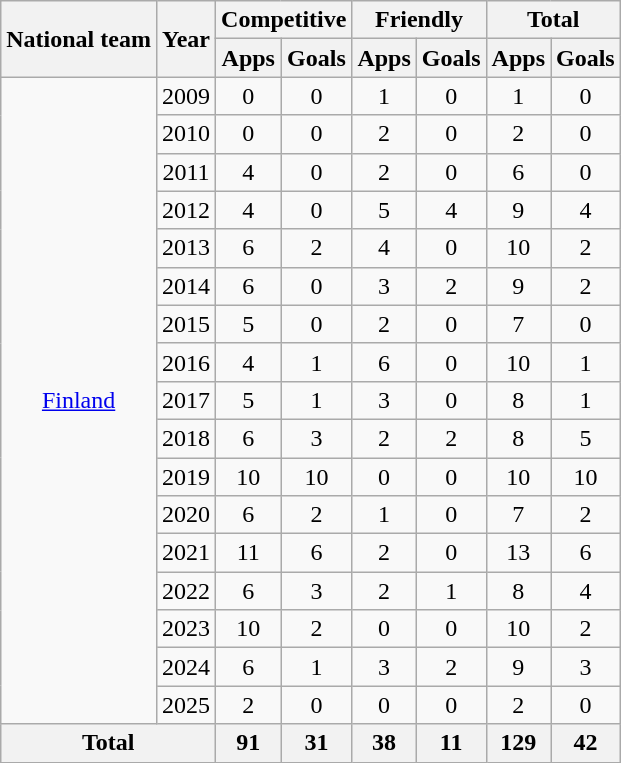<table class="wikitable" style="text-align:center">
<tr>
<th rowspan="2">National team</th>
<th rowspan="2">Year</th>
<th colspan="2">Competitive</th>
<th colspan="2">Friendly</th>
<th colspan="2">Total</th>
</tr>
<tr>
<th>Apps</th>
<th>Goals</th>
<th>Apps</th>
<th>Goals</th>
<th>Apps</th>
<th>Goals</th>
</tr>
<tr>
<td rowspan="17"><a href='#'>Finland</a></td>
<td>2009</td>
<td>0</td>
<td>0</td>
<td>1</td>
<td>0</td>
<td>1</td>
<td>0</td>
</tr>
<tr>
<td>2010</td>
<td>0</td>
<td>0</td>
<td>2</td>
<td>0</td>
<td>2</td>
<td>0</td>
</tr>
<tr>
<td>2011</td>
<td>4</td>
<td>0</td>
<td>2</td>
<td>0</td>
<td>6</td>
<td>0</td>
</tr>
<tr>
<td>2012</td>
<td>4</td>
<td>0</td>
<td>5</td>
<td>4</td>
<td>9</td>
<td>4</td>
</tr>
<tr>
<td>2013</td>
<td>6</td>
<td>2</td>
<td>4</td>
<td>0</td>
<td>10</td>
<td>2</td>
</tr>
<tr>
<td>2014</td>
<td>6</td>
<td>0</td>
<td>3</td>
<td>2</td>
<td>9</td>
<td>2</td>
</tr>
<tr>
<td>2015</td>
<td>5</td>
<td>0</td>
<td>2</td>
<td>0</td>
<td>7</td>
<td>0</td>
</tr>
<tr>
<td>2016</td>
<td>4</td>
<td>1</td>
<td>6</td>
<td>0</td>
<td>10</td>
<td>1</td>
</tr>
<tr>
<td>2017</td>
<td>5</td>
<td>1</td>
<td>3</td>
<td>0</td>
<td>8</td>
<td>1</td>
</tr>
<tr>
<td>2018</td>
<td>6</td>
<td>3</td>
<td>2</td>
<td>2</td>
<td>8</td>
<td>5</td>
</tr>
<tr>
<td>2019</td>
<td>10</td>
<td>10</td>
<td>0</td>
<td>0</td>
<td>10</td>
<td>10</td>
</tr>
<tr>
<td>2020</td>
<td>6</td>
<td>2</td>
<td>1</td>
<td>0</td>
<td>7</td>
<td>2</td>
</tr>
<tr>
<td>2021</td>
<td>11</td>
<td>6</td>
<td>2</td>
<td>0</td>
<td>13</td>
<td>6</td>
</tr>
<tr>
<td>2022</td>
<td>6</td>
<td>3</td>
<td>2</td>
<td>1</td>
<td>8</td>
<td>4</td>
</tr>
<tr>
<td>2023</td>
<td>10</td>
<td>2</td>
<td>0</td>
<td>0</td>
<td>10</td>
<td>2</td>
</tr>
<tr>
<td>2024</td>
<td>6</td>
<td>1</td>
<td>3</td>
<td>2</td>
<td>9</td>
<td>3</td>
</tr>
<tr>
<td>2025</td>
<td>2</td>
<td>0</td>
<td>0</td>
<td>0</td>
<td>2</td>
<td>0</td>
</tr>
<tr>
<th colspan="2">Total</th>
<th>91</th>
<th>31</th>
<th>38</th>
<th>11</th>
<th>129</th>
<th>42</th>
</tr>
</table>
